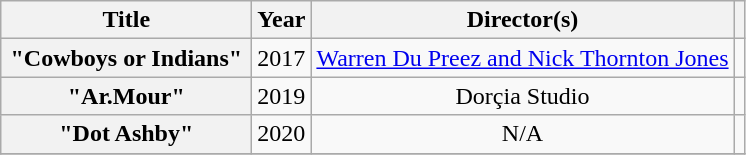<table class="wikitable plainrowheaders" style="text-align:center;">
<tr>
<th scope="col" style="width:10em;">Title</th>
<th scope="col">Year</th>
<th scope="col">Director(s)</th>
<th scope="col"></th>
</tr>
<tr>
<th scope="row">"Cowboys or Indians" <br></th>
<td rowspan="1">2017</td>
<td rowspan="1"><a href='#'>Warren Du Preez and Nick Thornton Jones</a></td>
<td></td>
</tr>
<tr>
<th scope="row">"Ar.Mour" <br></th>
<td rowspan="1">2019</td>
<td rowspan="1">Dorçia Studio</td>
<td></td>
</tr>
<tr>
<th scope="row">"Dot Ashby" <br></th>
<td rowspan="1">2020</td>
<td rowspan="1">N/A</td>
<td></td>
</tr>
<tr>
</tr>
</table>
